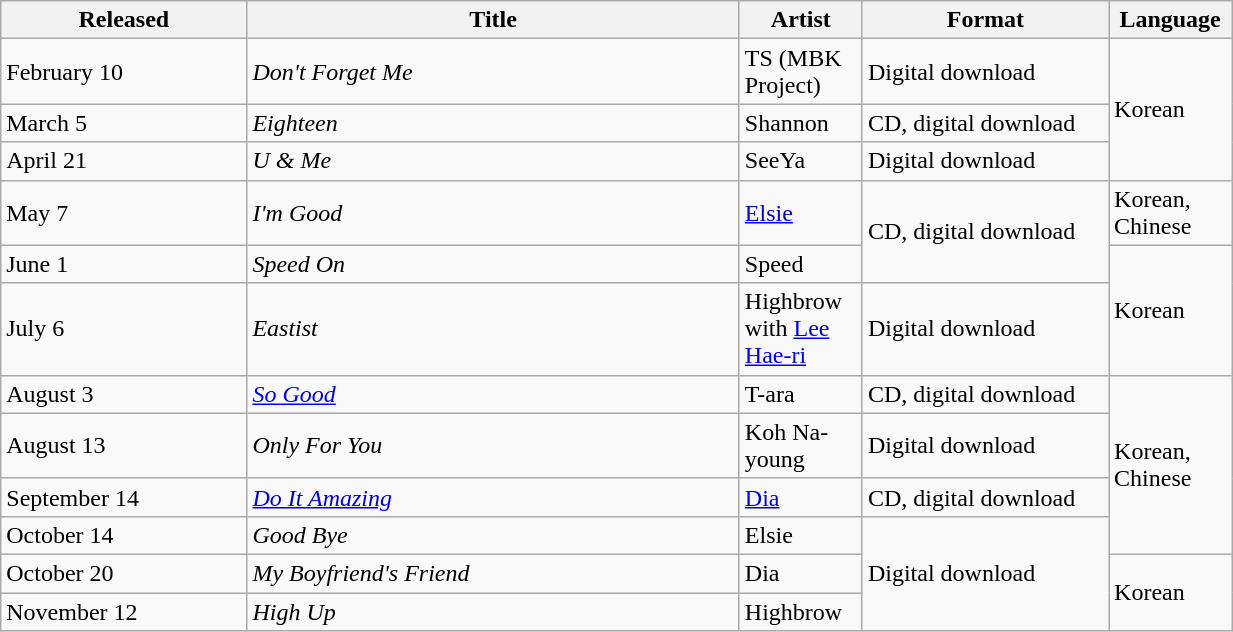<table class="wikitable sortable" align="left center" style="width:65%;">
<tr>
<th style="width:20%;">Released</th>
<th style="width:40%;">Title</th>
<th style="width:10%;">Artist</th>
<th style="width:20%;">Format</th>
<th style="width:10%;">Language</th>
</tr>
<tr>
<td>February 10</td>
<td><em>Don't Forget Me</em></td>
<td>TS (MBK Project)</td>
<td>Digital download</td>
<td rowspan="3">Korean</td>
</tr>
<tr>
<td>March 5</td>
<td><em>Eighteen</em></td>
<td>Shannon</td>
<td>CD, digital download</td>
</tr>
<tr>
<td>April 21</td>
<td><em>U & Me</em></td>
<td>SeeYa</td>
<td>Digital download</td>
</tr>
<tr>
<td>May 7</td>
<td><em>I'm Good</em></td>
<td><a href='#'>Elsie</a></td>
<td rowspan="2">CD, digital download</td>
<td>Korean, Chinese</td>
</tr>
<tr>
<td>June 1</td>
<td><em>Speed On</em></td>
<td>Speed</td>
<td rowspan="2">Korean</td>
</tr>
<tr>
<td>July 6</td>
<td><em>Eastist</em></td>
<td>Highbrow with <a href='#'>Lee Hae-ri</a></td>
<td>Digital download</td>
</tr>
<tr>
<td>August 3</td>
<td><em><a href='#'>So Good</a></em></td>
<td>T-ara</td>
<td>CD, digital download</td>
<td rowspan="4">Korean, Chinese</td>
</tr>
<tr>
<td>August 13</td>
<td><em>Only For You</em></td>
<td>Koh Na-young</td>
<td>Digital download</td>
</tr>
<tr>
<td>September 14</td>
<td><em><a href='#'>Do It Amazing</a></em></td>
<td><a href='#'>Dia</a></td>
<td>CD, digital download</td>
</tr>
<tr>
<td>October 14</td>
<td><em>Good Bye</em></td>
<td>Elsie</td>
<td rowspan="3">Digital download</td>
</tr>
<tr>
<td>October 20</td>
<td><em>My Boyfriend's Friend</em></td>
<td>Dia</td>
<td rowspan="2">Korean</td>
</tr>
<tr>
<td>November 12</td>
<td><em>High Up</em></td>
<td>Highbrow</td>
</tr>
</table>
